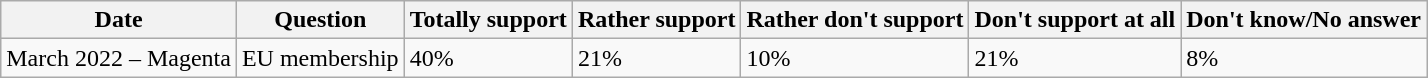<table class="wikitable">
<tr>
<th>Date</th>
<th>Question</th>
<th>Totally support</th>
<th>Rather support</th>
<th>Rather don't support</th>
<th>Don't support at all</th>
<th>Don't know/No answer</th>
</tr>
<tr>
<td>March 2022 – Magenta</td>
<td>EU membership</td>
<td>40%</td>
<td>21%</td>
<td>10%</td>
<td>21%</td>
<td>8%</td>
</tr>
</table>
